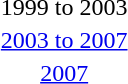<table id=toc style="float:right">
<tr>
<td>1999 to 2003</td>
</tr>
<tr>
<td><a href='#'>2003 to 2007</a></td>
</tr>
<tr>
<td align=center><a href='#'>2007</a></td>
</tr>
</table>
